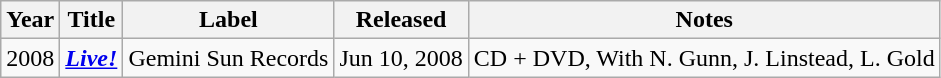<table class="wikitable">
<tr>
<th>Year</th>
<th>Title</th>
<th>Label</th>
<th>Released</th>
<th>Notes</th>
</tr>
<tr>
<td>2008</td>
<td><strong><em><a href='#'>Live!</a></em></strong></td>
<td>Gemini Sun Records</td>
<td>Jun 10, 2008</td>
<td>CD + DVD, With N. Gunn, J. Linstead, L. Gold</td>
</tr>
</table>
